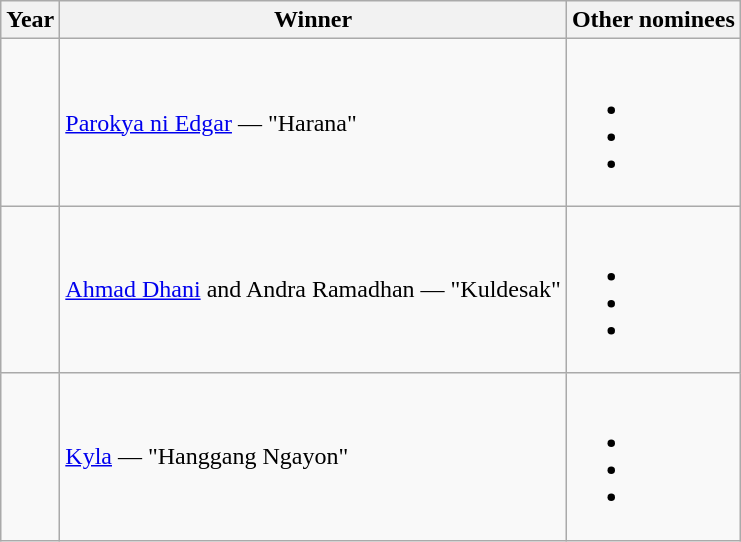<table class="wikitable">
<tr>
<th>Year</th>
<th>Winner</th>
<th>Other nominees</th>
</tr>
<tr>
<td></td>
<td><a href='#'>Parokya ni Edgar</a> — "Harana"</td>
<td><br><ul><li></li><li></li><li></li></ul></td>
</tr>
<tr>
<td></td>
<td><a href='#'>Ahmad Dhani</a> and Andra Ramadhan — "Kuldesak"</td>
<td><br><ul><li></li><li></li><li></li></ul></td>
</tr>
<tr>
<td></td>
<td><a href='#'>Kyla</a> — "Hanggang Ngayon"</td>
<td><br><ul><li></li><li></li><li></li></ul></td>
</tr>
</table>
